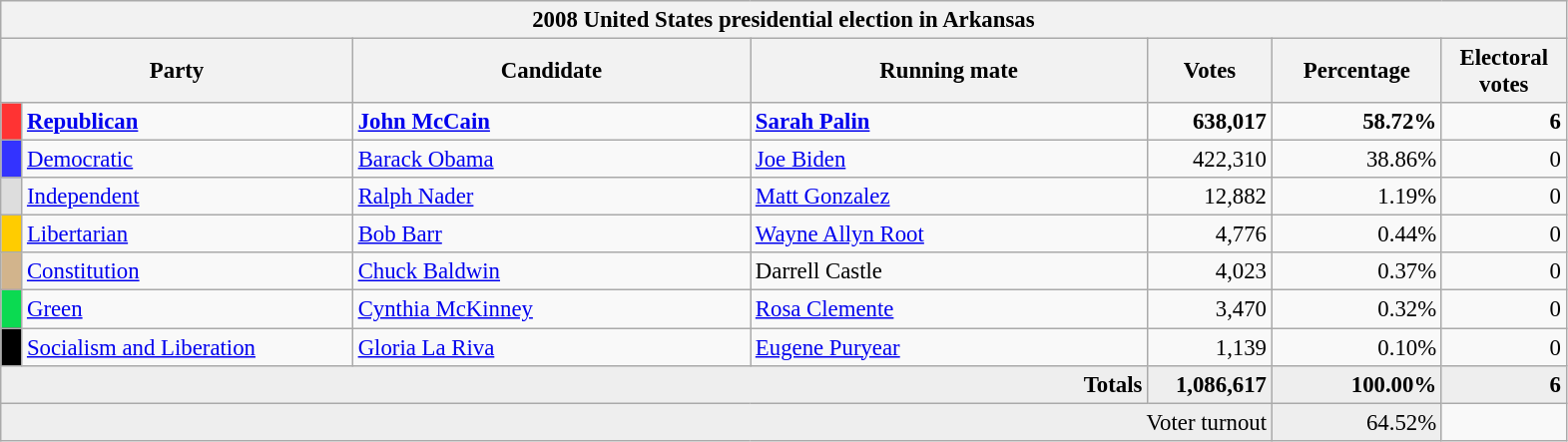<table class="wikitable" style="font-size: 95%;">
<tr>
<th colspan="7">2008 United States presidential election in Arkansas</th>
</tr>
<tr>
<th colspan="2" style="width: 15em">Party</th>
<th style="width: 17em">Candidate</th>
<th style="width: 17em">Running mate</th>
<th style="width: 5em">Votes</th>
<th style="width: 7em">Percentage</th>
<th style="width: 5em">Electoral votes</th>
</tr>
<tr>
<th style="background:#f33; width:3px;"></th>
<td style="width: 130px"><strong><a href='#'>Republican</a></strong></td>
<td><strong><a href='#'>John McCain</a></strong></td>
<td><strong><a href='#'>Sarah Palin</a></strong></td>
<td style="text-align:right;"><strong>638,017</strong></td>
<td style="text-align:right;"><strong>58.72%</strong></td>
<td style="text-align:right;"><strong>6</strong></td>
</tr>
<tr>
<th style="background:#33f; width:3px;"></th>
<td style="width: 130px"><a href='#'>Democratic</a></td>
<td><a href='#'>Barack Obama</a></td>
<td><a href='#'>Joe Biden</a></td>
<td style="text-align:right;">422,310</td>
<td style="text-align:right;">38.86%</td>
<td style="text-align:right;">0</td>
</tr>
<tr>
<th style="background:#ddd; width:3px;"></th>
<td style="width: 130px"><a href='#'>Independent</a></td>
<td><a href='#'>Ralph Nader</a></td>
<td><a href='#'>Matt Gonzalez</a></td>
<td style="text-align:right;">12,882</td>
<td style="text-align:right;">1.19%</td>
<td style="text-align:right;">0</td>
</tr>
<tr>
<th style="background:#fc0; width:3px;"></th>
<td style="width: 130px"><a href='#'>Libertarian</a></td>
<td><a href='#'>Bob Barr</a></td>
<td><a href='#'>Wayne Allyn Root</a></td>
<td style="text-align:right;">4,776</td>
<td style="text-align:right;">0.44%</td>
<td style="text-align:right;">0</td>
</tr>
<tr>
<th style="background:tan; width:3px;"></th>
<td style="width: 130px"><a href='#'>Constitution</a></td>
<td><a href='#'>Chuck Baldwin</a></td>
<td>Darrell Castle</td>
<td style="text-align:right;">4,023</td>
<td style="text-align:right;">0.37%</td>
<td style="text-align:right;">0</td>
</tr>
<tr>
<th style="background:#0bda51; width:3px;"></th>
<td style="width: 130px"><a href='#'>Green</a></td>
<td><a href='#'>Cynthia McKinney</a></td>
<td><a href='#'>Rosa Clemente</a></td>
<td style="text-align:right;">3,470</td>
<td style="text-align:right;">0.32%</td>
<td style="text-align:right;">0</td>
</tr>
<tr>
<th style="background:#000; width:3px;"></th>
<td style="width: 130px"><a href='#'>Socialism and Liberation</a></td>
<td><a href='#'>Gloria La Riva</a></td>
<td><a href='#'>Eugene Puryear</a></td>
<td style="text-align:right;">1,139</td>
<td style="text-align:right;">0.10%</td>
<td style="text-align:right;">0</td>
</tr>
<tr style="background:#eee; text-align:right;">
<td colspan="4"><strong>Totals</strong></td>
<td><strong>1,086,617</strong></td>
<td><strong>100.00%</strong></td>
<td><strong>6</strong></td>
</tr>
<tr style="background:#eee; text-align:right;">
<td colspan="5">Voter turnout</td>
<td>64.52%</td>
</tr>
</table>
